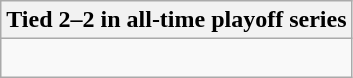<table class="wikitable collapsible collapsed">
<tr>
<th>Tied 2–2 in all-time playoff series</th>
</tr>
<tr>
<td><br>


</td>
</tr>
</table>
